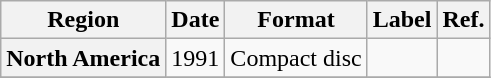<table class="wikitable plainrowheaders">
<tr>
<th scope="col">Region</th>
<th scope="col">Date</th>
<th scope="col">Format</th>
<th scope="col">Label</th>
<th scope="col">Ref.</th>
</tr>
<tr>
<th scope="row">North America</th>
<td>1991</td>
<td>Compact disc</td>
<td></td>
<td></td>
</tr>
<tr>
</tr>
</table>
